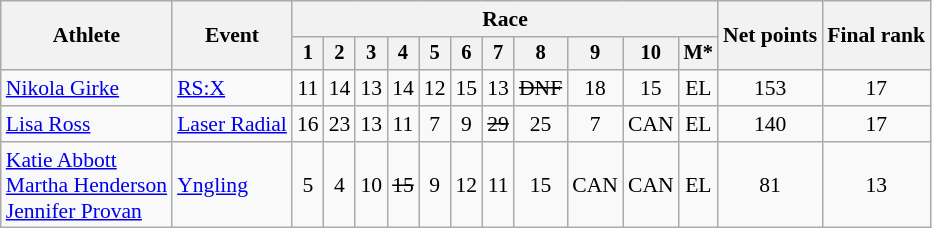<table class="wikitable" style="font-size:90%">
<tr>
<th rowspan="2">Athlete</th>
<th rowspan="2">Event</th>
<th colspan=11>Race</th>
<th rowspan=2>Net points</th>
<th rowspan=2>Final rank</th>
</tr>
<tr style="font-size:95%">
<th>1</th>
<th>2</th>
<th>3</th>
<th>4</th>
<th>5</th>
<th>6</th>
<th>7</th>
<th>8</th>
<th>9</th>
<th>10</th>
<th>M*</th>
</tr>
<tr align=center>
<td align=left><a href='#'>Nikola Girke</a></td>
<td align=left><a href='#'>RS:X</a></td>
<td>11</td>
<td>14</td>
<td>13</td>
<td>14</td>
<td>12</td>
<td>15</td>
<td>13</td>
<td><s>DNF</s></td>
<td>18</td>
<td>15</td>
<td>EL</td>
<td>153</td>
<td>17</td>
</tr>
<tr align=center>
<td align=left><a href='#'>Lisa Ross</a></td>
<td align=left><a href='#'>Laser Radial</a></td>
<td>16</td>
<td>23</td>
<td>13</td>
<td>11</td>
<td>7</td>
<td>9</td>
<td><s>29</s></td>
<td>25</td>
<td>7</td>
<td>CAN</td>
<td>EL</td>
<td>140</td>
<td>17</td>
</tr>
<tr align=center>
<td align=left><a href='#'>Katie Abbott</a> <br> <a href='#'>Martha Henderson</a><br><a href='#'>Jennifer Provan</a></td>
<td align=left><a href='#'>Yngling</a></td>
<td>5</td>
<td>4</td>
<td>10</td>
<td><s>15</s></td>
<td>9</td>
<td>12</td>
<td>11</td>
<td>15</td>
<td>CAN</td>
<td>CAN</td>
<td>EL</td>
<td>81</td>
<td>13</td>
</tr>
</table>
